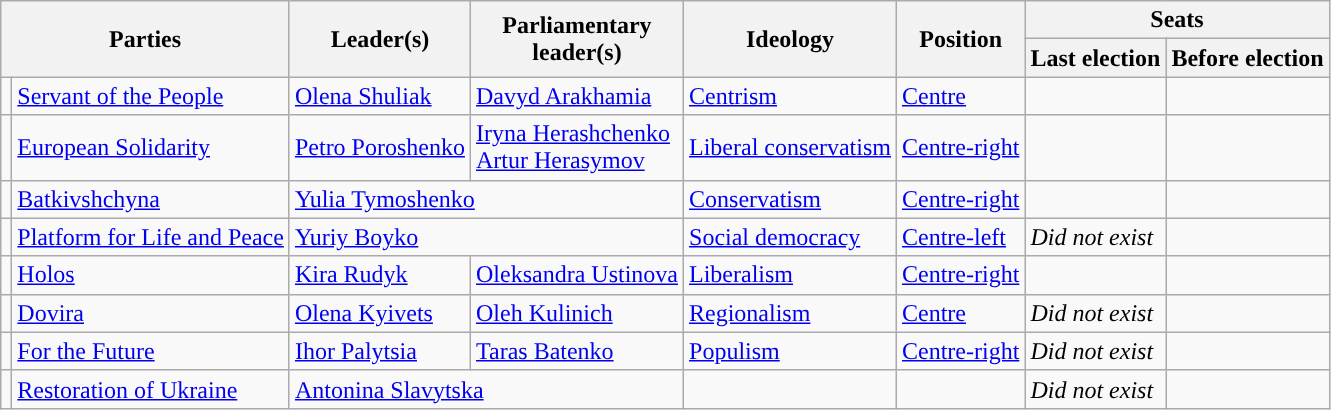<table class="wikitable">
<tr>
<th colspan="2" rowspan="2">Parties</th>
<th rowspan="2">Leader(s)</th>
<th rowspan="2">Parliamentary<br>leader(s)</th>
<th rowspan="2">Ideology</th>
<th rowspan="2">Position</th>
<th colspan="2">Seats</th>
</tr>
<tr>
<th>Last election</th>
<th>Before election</th>
</tr>
<tr>
<td style="background:"></td>
<td><a href='#'>Servant of the People</a></td>
<td><a href='#'>Olena Shuliak</a></td>
<td><a href='#'>Davyd Arakhamia</a></td>
<td><a href='#'>Centrism</a></td>
<td><a href='#'>Centre</a></td>
<td></td>
<td></td>
</tr>
<tr>
<td style="background:"></td>
<td><a href='#'>European Solidarity</a></td>
<td><a href='#'>Petro Poroshenko</a></td>
<td><a href='#'>Iryna Herashchenko</a><br><a href='#'>Artur Herasymov</a></td>
<td><a href='#'>Liberal conservatism</a></td>
<td><a href='#'>Centre-right</a></td>
<td></td>
<td></td>
</tr>
<tr>
<td style="background:"></td>
<td><a href='#'>Batkivshchyna</a></td>
<td colspan="2"><a href='#'>Yulia Tymoshenko</a></td>
<td><a href='#'>Conservatism</a></td>
<td><a href='#'>Centre-right</a></td>
<td></td>
<td></td>
</tr>
<tr>
<td style="background:"></td>
<td><a href='#'>Platform for Life and Peace</a></td>
<td colspan="2"><a href='#'>Yuriy Boyko</a></td>
<td><a href='#'>Social democracy</a></td>
<td><a href='#'>Centre-left</a></td>
<td><em>Did not exist</em></td>
<td></td>
</tr>
<tr>
<td style="background:"></td>
<td><a href='#'>Holos</a></td>
<td><a href='#'>Kira Rudyk</a></td>
<td><a href='#'>Oleksandra Ustinova</a></td>
<td><a href='#'>Liberalism</a></td>
<td><a href='#'>Centre-right</a></td>
<td></td>
<td></td>
</tr>
<tr>
<td style="background:"></td>
<td><a href='#'>Dovira</a></td>
<td><a href='#'>Olena Kyivets</a></td>
<td><a href='#'>Oleh Kulinich</a></td>
<td><a href='#'>Regionalism</a></td>
<td><a href='#'>Centre</a></td>
<td><em>Did not exist</em></td>
<td></td>
</tr>
<tr>
<td style="background:"></td>
<td><a href='#'>For the Future</a></td>
<td><a href='#'>Ihor Palytsia</a></td>
<td><a href='#'>Taras Batenko</a></td>
<td><a href='#'>Populism</a></td>
<td><a href='#'>Centre-right</a></td>
<td><em>Did not exist</em></td>
<td></td>
</tr>
<tr>
<td style="background:"></td>
<td><a href='#'>Restoration of Ukraine</a></td>
<td colspan="2"><a href='#'>Antonina Slavytska</a></td>
<td></td>
<td></td>
<td><em>Did not exist</em></td>
<td></td>
</tr>
</table>
